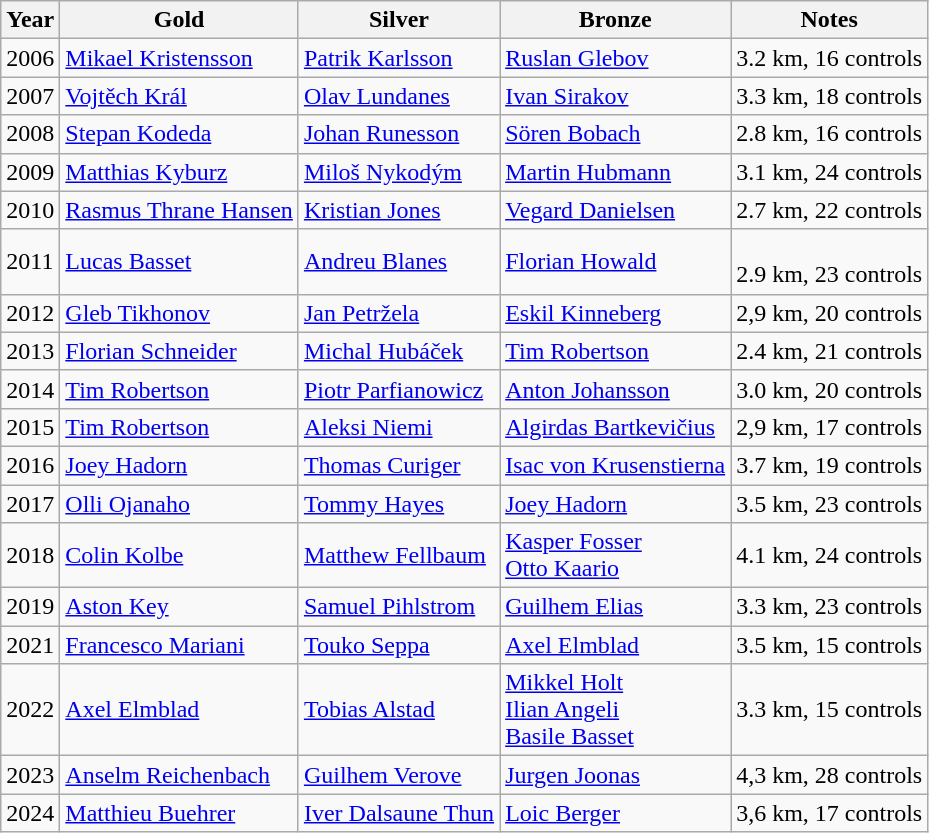<table class="wikitable">
<tr>
<th>Year</th>
<th>Gold</th>
<th>Silver</th>
<th>Bronze</th>
<th>Notes</th>
</tr>
<tr>
<td>2006</td>
<td> <a href='#'>Mikael Kristensson</a></td>
<td> <a href='#'>Patrik Karlsson</a></td>
<td> <a href='#'>Ruslan Glebov</a></td>
<td>3.2 km, 16 controls</td>
</tr>
<tr>
<td>2007</td>
<td> <a href='#'>Vojtěch Král</a></td>
<td> <a href='#'>Olav Lundanes</a></td>
<td> <a href='#'>Ivan Sirakov</a></td>
<td>3.3 km, 18 controls</td>
</tr>
<tr>
<td>2008</td>
<td> <a href='#'>Stepan Kodeda</a></td>
<td> <a href='#'>Johan Runesson</a></td>
<td> <a href='#'>Sören Bobach</a></td>
<td>2.8 km, 16 controls</td>
</tr>
<tr>
<td>2009</td>
<td> <a href='#'>Matthias Kyburz</a></td>
<td> <a href='#'>Miloš Nykodým</a></td>
<td> <a href='#'>Martin Hubmann</a></td>
<td>3.1 km, 24 controls</td>
</tr>
<tr>
<td>2010</td>
<td> <a href='#'>Rasmus Thrane Hansen</a></td>
<td> <a href='#'>Kristian Jones</a></td>
<td> <a href='#'>Vegard Danielsen</a></td>
<td>2.7 km, 22 controls</td>
</tr>
<tr>
<td>2011</td>
<td> <a href='#'>Lucas Basset</a></td>
<td> <a href='#'>Andreu Blanes</a></td>
<td> <a href='#'>Florian Howald</a></td>
<td><br>2.9 km, 23 controls</td>
</tr>
<tr>
<td>2012</td>
<td> <a href='#'>Gleb Tikhonov</a></td>
<td> <a href='#'>Jan Petržela</a></td>
<td> <a href='#'>Eskil Kinneberg</a></td>
<td>2,9 km, 20 controls</td>
</tr>
<tr>
<td>2013</td>
<td> <a href='#'>Florian Schneider</a></td>
<td> <a href='#'>Michal Hubáček</a></td>
<td> <a href='#'>Tim Robertson</a></td>
<td>2.4 km, 21 controls</td>
</tr>
<tr>
<td>2014</td>
<td> <a href='#'>Tim Robertson</a></td>
<td> <a href='#'>Piotr Parfianowicz</a></td>
<td> <a href='#'>Anton Johansson</a></td>
<td>3.0 km, 20 controls</td>
</tr>
<tr>
<td>2015</td>
<td> <a href='#'>Tim Robertson</a></td>
<td> <a href='#'>Aleksi Niemi</a></td>
<td> <a href='#'>Algirdas Bartkevičius</a></td>
<td>2,9 km, 17 controls</td>
</tr>
<tr>
<td>2016</td>
<td> <a href='#'>Joey Hadorn</a></td>
<td> <a href='#'>Thomas Curiger</a></td>
<td> <a href='#'>Isac von Krusenstierna</a></td>
<td>3.7 km, 19 controls</td>
</tr>
<tr>
<td>2017</td>
<td> <a href='#'>Olli Ojanaho</a></td>
<td> <a href='#'>Tommy Hayes</a></td>
<td> <a href='#'>Joey Hadorn</a></td>
<td>3.5 km, 23 controls</td>
</tr>
<tr>
<td>2018</td>
<td> <a href='#'>Colin Kolbe</a></td>
<td> <a href='#'>Matthew Fellbaum</a></td>
<td> <a href='#'>Kasper Fosser</a><br> <a href='#'>Otto Kaario</a></td>
<td>4.1 km, 24 controls</td>
</tr>
<tr>
<td>2019</td>
<td> <a href='#'>Aston Key</a></td>
<td> <a href='#'>Samuel Pihlstrom</a></td>
<td> <a href='#'>Guilhem Elias</a></td>
<td>3.3 km, 23 controls</td>
</tr>
<tr>
<td>2021</td>
<td> <a href='#'>Francesco Mariani</a></td>
<td> <a href='#'>Touko Seppa</a></td>
<td> <a href='#'>Axel Elmblad</a></td>
<td>3.5 km, 15 controls</td>
</tr>
<tr>
<td>2022</td>
<td> <a href='#'>Axel Elmblad</a></td>
<td> <a href='#'>Tobias Alstad</a></td>
<td> <a href='#'>Mikkel Holt</a><br> <a href='#'>Ilian Angeli</a><br> <a href='#'>Basile Basset</a></td>
<td>3.3 km, 15 controls</td>
</tr>
<tr>
<td>2023</td>
<td> <a href='#'>Anselm Reichenbach</a></td>
<td> <a href='#'>Guilhem Verove</a></td>
<td> <a href='#'>Jurgen Joonas</a></td>
<td>4,3 km, 28 controls</td>
</tr>
<tr>
<td>2024</td>
<td> <a href='#'>Matthieu Buehrer</a></td>
<td> <a href='#'>Iver Dalsaune Thun</a></td>
<td> <a href='#'>Loic Berger</a></td>
<td>3,6 km, 17 controls</td>
</tr>
</table>
